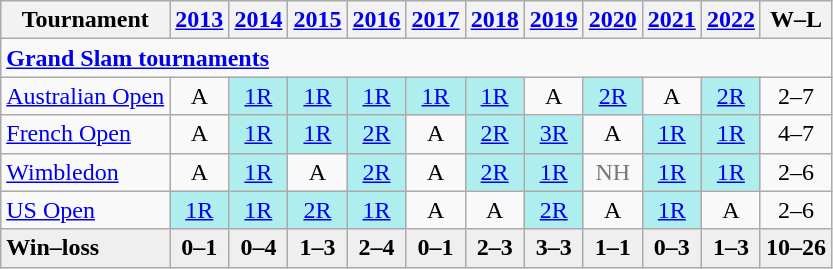<table class=wikitable style=text-align:center>
<tr>
<th>Tournament</th>
<th><a href='#'>2013</a></th>
<th><a href='#'>2014</a></th>
<th><a href='#'>2015</a></th>
<th><a href='#'>2016</a></th>
<th><a href='#'>2017</a></th>
<th><a href='#'>2018</a></th>
<th><a href='#'>2019</a></th>
<th><a href='#'>2020</a></th>
<th><a href='#'>2021</a></th>
<th><a href='#'>2022</a></th>
<th>W–L</th>
</tr>
<tr>
<td colspan="12" align="left"><strong><a href='#'>Grand Slam tournaments</a></strong></td>
</tr>
<tr>
<td align=left><a href='#'>Australian Open</a></td>
<td>A</td>
<td bgcolor=afeeee><a href='#'>1R</a></td>
<td bgcolor=afeeee><a href='#'>1R</a></td>
<td bgcolor=afeeee><a href='#'>1R</a></td>
<td bgcolor=afeeee><a href='#'>1R</a></td>
<td bgcolor=afeeee><a href='#'>1R</a></td>
<td>A</td>
<td bgcolor=afeeee><a href='#'>2R</a></td>
<td>A</td>
<td bgcolor=afeeee><a href='#'>2R</a></td>
<td>2–7</td>
</tr>
<tr>
<td align=left><a href='#'>French Open</a></td>
<td>A</td>
<td bgcolor=afeeee><a href='#'>1R</a></td>
<td bgcolor=afeeee><a href='#'>1R</a></td>
<td bgcolor=afeeee><a href='#'>2R</a></td>
<td>A</td>
<td bgcolor=afeeee><a href='#'>2R</a></td>
<td bgcolor=afeeee><a href='#'>3R</a></td>
<td>A</td>
<td bgcolor=afeeee><a href='#'>1R</a></td>
<td bgcolor=afeeee><a href='#'>1R</a></td>
<td>4–7</td>
</tr>
<tr>
<td align=left><a href='#'>Wimbledon</a></td>
<td>A</td>
<td bgcolor=afeeee><a href='#'>1R</a></td>
<td>A</td>
<td bgcolor=afeeee><a href='#'>2R</a></td>
<td>A</td>
<td bgcolor=afeeee><a href='#'>2R</a></td>
<td bgcolor=afeeee><a href='#'>1R</a></td>
<td style=color:#767676>NH</td>
<td bgcolor=afeeee><a href='#'>1R</a></td>
<td bgcolor=afeeee><a href='#'>1R</a></td>
<td>2–6</td>
</tr>
<tr>
<td align=left><a href='#'>US Open</a></td>
<td bgcolor=afeeee><a href='#'>1R</a></td>
<td bgcolor=afeeee><a href='#'>1R</a></td>
<td bgcolor=afeeee><a href='#'>2R</a></td>
<td bgcolor=afeeee><a href='#'>1R</a></td>
<td>A</td>
<td>A</td>
<td bgcolor=afeeee><a href='#'>2R</a></td>
<td>A</td>
<td bgcolor=afeeee><a href='#'>1R</a></td>
<td>A</td>
<td>2–6</td>
</tr>
<tr style=background:#efefef;font-weight:bold>
<td style=text-align:left>Win–loss</td>
<td>0–1</td>
<td>0–4</td>
<td>1–3</td>
<td>2–4</td>
<td>0–1</td>
<td>2–3</td>
<td>3–3</td>
<td>1–1</td>
<td>0–3</td>
<td>1–3</td>
<td>10–26</td>
</tr>
</table>
